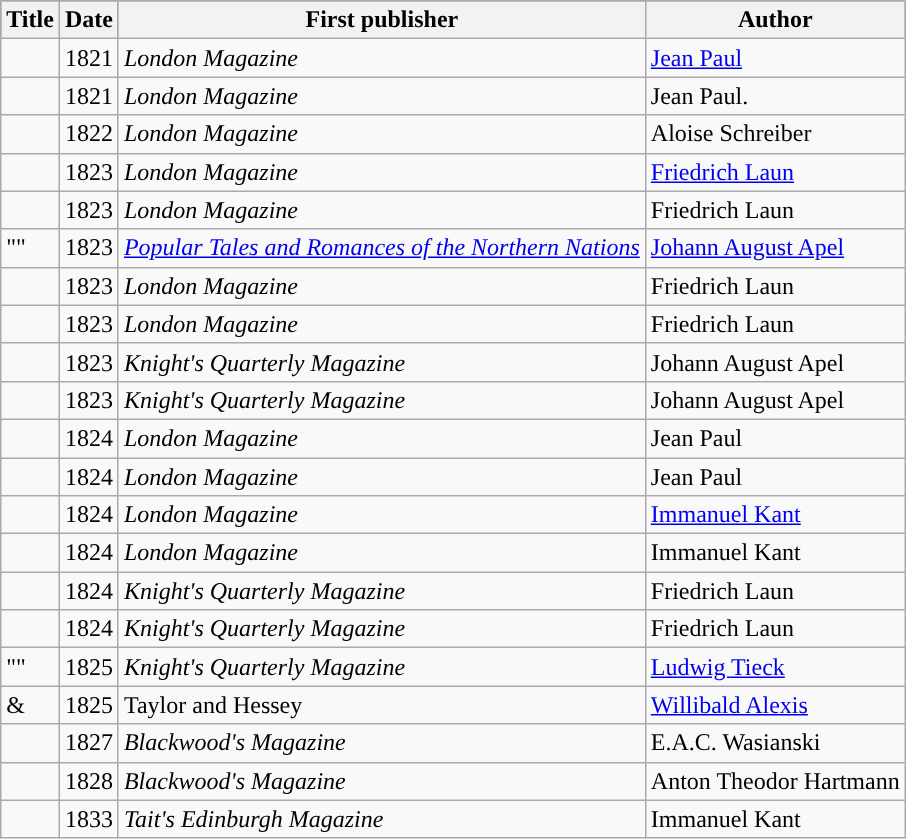<table class="wikitable sortable" align="center" cellpadding="7" style="clear:both;">
<tr align="center" bgcolor="#696969">
<th><div>Title</div></th>
<th><div>Date</div></th>
<th><div>First publisher</div></th>
<th><div>Author</div></th>
</tr>
<tr valign="top">
<td></td>
<td>1821</td>
<td><em>London Magazine</em></td>
<td><a href='#'>Jean Paul</a></td>
</tr>
<tr valign="top">
<td></td>
<td>1821</td>
<td><em>London Magazine</em></td>
<td>Jean Paul.</td>
</tr>
<tr valign="top|">
<td></td>
<td>1822</td>
<td><em>London Magazine</em></td>
<td>Aloise Schreiber</td>
</tr>
<tr valign="top">
<td></td>
<td>1823</td>
<td><em>London Magazine</em></td>
<td><a href='#'>Friedrich Laun</a></td>
</tr>
<tr valign="top">
<td></td>
<td>1823</td>
<td><em>London Magazine</em></td>
<td>Friedrich Laun</td>
</tr>
<tr valign="top">
<td>""</td>
<td>1823</td>
<td><em><a href='#'>Popular Tales and Romances of the Northern Nations</a></em></td>
<td><a href='#'>Johann August Apel</a></td>
</tr>
<tr valign="top">
<td></td>
<td>1823</td>
<td><em>London Magazine</em></td>
<td>Friedrich Laun</td>
</tr>
<tr valign="top">
<td></td>
<td>1823</td>
<td><em>London Magazine</em></td>
<td>Friedrich Laun</td>
</tr>
<tr valign="top">
<td></td>
<td>1823</td>
<td><em>Knight's Quarterly Magazine</em></td>
<td>Johann August Apel</td>
</tr>
<tr valign="top">
<td></td>
<td>1823</td>
<td><em>Knight's Quarterly Magazine</em></td>
<td>Johann August Apel</td>
</tr>
<tr valign="top">
<td></td>
<td>1824</td>
<td><em>London Magazine</em></td>
<td>Jean Paul</td>
</tr>
<tr valign="top">
<td></td>
<td>1824</td>
<td><em>London Magazine</em></td>
<td>Jean Paul</td>
</tr>
<tr valign="top">
<td></td>
<td>1824</td>
<td><em>London Magazine</em></td>
<td><a href='#'>Immanuel Kant</a></td>
</tr>
<tr valign="top">
<td></td>
<td>1824</td>
<td><em>London Magazine</em></td>
<td>Immanuel Kant</td>
</tr>
<tr valign="top">
<td></td>
<td>1824</td>
<td><em>Knight's Quarterly Magazine</em></td>
<td>Friedrich Laun</td>
</tr>
<tr valign="top">
<td></td>
<td>1824</td>
<td><em>Knight's Quarterly Magazine</em></td>
<td>Friedrich Laun</td>
</tr>
<tr valign="top">
<td>""</td>
<td>1825</td>
<td><em>Knight's Quarterly Magazine</em></td>
<td><a href='#'>Ludwig Tieck</a></td>
</tr>
<tr valign="top">
<td> & </td>
<td>1825</td>
<td>Taylor and Hessey</td>
<td><a href='#'>Willibald Alexis</a></td>
</tr>
<tr valign="top">
<td></td>
<td>1827</td>
<td><em>Blackwood's Magazine</em></td>
<td>E.A.C. Wasianski</td>
</tr>
<tr valign="top">
<td></td>
<td>1828</td>
<td><em>Blackwood's Magazine</em></td>
<td>Anton Theodor Hartmann</td>
</tr>
<tr valign="top">
<td></td>
<td>1833</td>
<td><em>Tait's Edinburgh Magazine</em></td>
<td>Immanuel Kant</td>
</tr>
</table>
